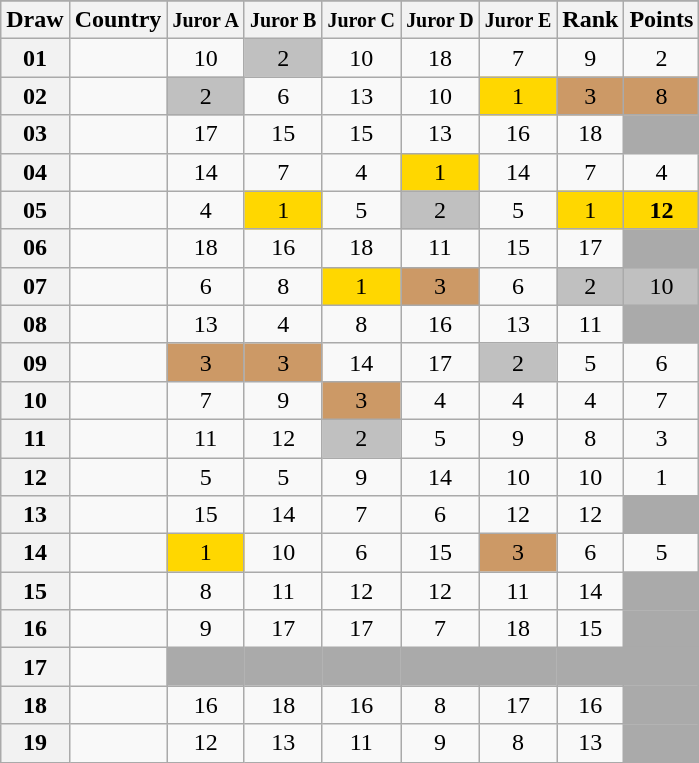<table class="sortable wikitable collapsible plainrowheaders" style="text-align:center;">
<tr>
</tr>
<tr>
<th scope="col">Draw</th>
<th scope="col">Country</th>
<th scope="col"><small>Juror A</small></th>
<th scope="col"><small>Juror B</small></th>
<th scope="col"><small>Juror C</small></th>
<th scope="col"><small>Juror D</small></th>
<th scope="col"><small>Juror E</small></th>
<th scope="col">Rank</th>
<th scope="col">Points</th>
</tr>
<tr>
<th scope="row" style="text-align:center;">01</th>
<td style="text-align:left;"></td>
<td>10</td>
<td style="background:silver;">2</td>
<td>10</td>
<td>18</td>
<td>7</td>
<td>9</td>
<td>2</td>
</tr>
<tr>
<th scope="row" style="text-align:center;">02</th>
<td style="text-align:left;"></td>
<td style="background:silver;">2</td>
<td>6</td>
<td>13</td>
<td>10</td>
<td style="background:gold;">1</td>
<td style="background:#CC9966;">3</td>
<td style="background:#CC9966;">8</td>
</tr>
<tr>
<th scope="row" style="text-align:center;">03</th>
<td style="text-align:left;"></td>
<td>17</td>
<td>15</td>
<td>15</td>
<td>13</td>
<td>16</td>
<td>18</td>
<td style="background:#AAAAAA;"></td>
</tr>
<tr>
<th scope="row" style="text-align:center;">04</th>
<td style="text-align:left;"></td>
<td>14</td>
<td>7</td>
<td>4</td>
<td style="background:gold;">1</td>
<td>14</td>
<td>7</td>
<td>4</td>
</tr>
<tr>
<th scope="row" style="text-align:center;">05</th>
<td style="text-align:left;"></td>
<td>4</td>
<td style="background:gold;">1</td>
<td>5</td>
<td style="background:silver;">2</td>
<td>5</td>
<td style="background:gold;">1</td>
<td style="background:gold;"><strong>12</strong></td>
</tr>
<tr>
<th scope="row" style="text-align:center;">06</th>
<td style="text-align:left;"></td>
<td>18</td>
<td>16</td>
<td>18</td>
<td>11</td>
<td>15</td>
<td>17</td>
<td style="background:#AAAAAA;"></td>
</tr>
<tr>
<th scope="row" style="text-align:center;">07</th>
<td style="text-align:left;"></td>
<td>6</td>
<td>8</td>
<td style="background:gold;">1</td>
<td style="background:#CC9966;">3</td>
<td>6</td>
<td style="background:silver;">2</td>
<td style="background:silver;">10</td>
</tr>
<tr>
<th scope="row" style="text-align:center;">08</th>
<td style="text-align:left;"></td>
<td>13</td>
<td>4</td>
<td>8</td>
<td>16</td>
<td>13</td>
<td>11</td>
<td style="background:#AAAAAA;"></td>
</tr>
<tr>
<th scope="row" style="text-align:center;">09</th>
<td style="text-align:left;"></td>
<td style="background:#CC9966;">3</td>
<td style="background:#CC9966;">3</td>
<td>14</td>
<td>17</td>
<td style="background:silver;">2</td>
<td>5</td>
<td>6</td>
</tr>
<tr>
<th scope="row" style="text-align:center;">10</th>
<td style="text-align:left;"></td>
<td>7</td>
<td>9</td>
<td style="background:#CC9966;">3</td>
<td>4</td>
<td>4</td>
<td>4</td>
<td>7</td>
</tr>
<tr>
<th scope="row" style="text-align:center;">11</th>
<td style="text-align:left;"></td>
<td>11</td>
<td>12</td>
<td style="background:silver;">2</td>
<td>5</td>
<td>9</td>
<td>8</td>
<td>3</td>
</tr>
<tr>
<th scope="row" style="text-align:center;">12</th>
<td style="text-align:left;"></td>
<td>5</td>
<td>5</td>
<td>9</td>
<td>14</td>
<td>10</td>
<td>10</td>
<td>1</td>
</tr>
<tr>
<th scope="row" style="text-align:center;">13</th>
<td style="text-align:left;"></td>
<td>15</td>
<td>14</td>
<td>7</td>
<td>6</td>
<td>12</td>
<td>12</td>
<td style="background:#AAAAAA;"></td>
</tr>
<tr>
<th scope="row" style="text-align:center;">14</th>
<td style="text-align:left;"></td>
<td style="background:gold;">1</td>
<td>10</td>
<td>6</td>
<td>15</td>
<td style="background:#CC9966;">3</td>
<td>6</td>
<td>5</td>
</tr>
<tr>
<th scope="row" style="text-align:center;">15</th>
<td style="text-align:left;"></td>
<td>8</td>
<td>11</td>
<td>12</td>
<td>12</td>
<td>11</td>
<td>14</td>
<td style="background:#AAAAAA;"></td>
</tr>
<tr>
<th scope="row" style="text-align:center;">16</th>
<td style="text-align:left;"></td>
<td>9</td>
<td>17</td>
<td>17</td>
<td>7</td>
<td>18</td>
<td>15</td>
<td style="background:#AAAAAA;"></td>
</tr>
<tr class="sortbottom">
<th scope="row" style="text-align:center;">17</th>
<td style="text-align:left;"></td>
<td style="background:#AAAAAA;"></td>
<td style="background:#AAAAAA;"></td>
<td style="background:#AAAAAA;"></td>
<td style="background:#AAAAAA;"></td>
<td style="background:#AAAAAA;"></td>
<td style="background:#AAAAAA;"></td>
<td style="background:#AAAAAA;"></td>
</tr>
<tr>
<th scope="row" style="text-align:center;">18</th>
<td style="text-align:left;"></td>
<td>16</td>
<td>18</td>
<td>16</td>
<td>8</td>
<td>17</td>
<td>16</td>
<td style="background:#AAAAAA;"></td>
</tr>
<tr>
<th scope="row" style="text-align:center;">19</th>
<td style="text-align:left;"></td>
<td>12</td>
<td>13</td>
<td>11</td>
<td>9</td>
<td>8</td>
<td>13</td>
<td style="background:#AAAAAA;"></td>
</tr>
</table>
